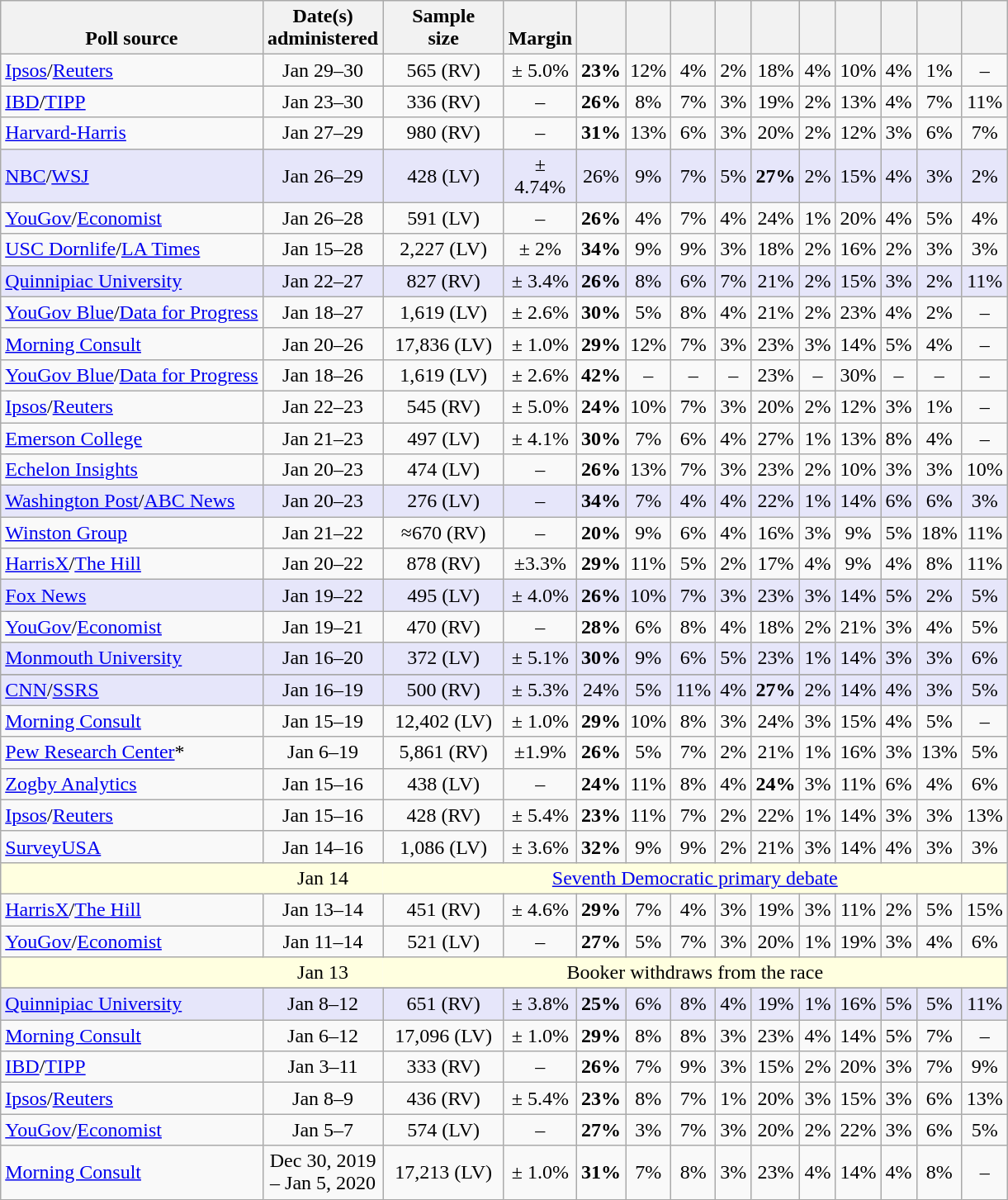<table class="wikitable sortable" style="text-align:center;">
<tr valign=bottom>
<th style="background-position: right 85%;">Poll source</th>
<th style="width:90px; background-position: right 85%;">Date(s)<br>administered</th>
<th style="width:90px; background-position: right 85%;">Sample<br>size</th>
<th style="width:50px; background-position: right 85%;">Margin<br></th>
<th></th>
<th></th>
<th></th>
<th></th>
<th></th>
<th></th>
<th></th>
<th></th>
<th></th>
<th></th>
</tr>
<tr>
<td style="text-align:left;"><a href='#'>Ipsos</a>/<a href='#'>Reuters</a></td>
<td>Jan 29–30</td>
<td>565 (RV)</td>
<td>± 5.0%</td>
<td><strong>23%</strong></td>
<td>12%</td>
<td>4%</td>
<td>2%</td>
<td>18%</td>
<td>4%</td>
<td>10%</td>
<td>4%</td>
<td>1%</td>
<td>–</td>
</tr>
<tr>
<td style="text-align:left;"><a href='#'>IBD</a>/<a href='#'>TIPP</a></td>
<td>Jan 23–30</td>
<td>336 (RV)</td>
<td>–</td>
<td><strong>26%</strong></td>
<td>8%</td>
<td>7%</td>
<td>3%</td>
<td>19%</td>
<td>2%</td>
<td>13%</td>
<td>4%</td>
<td>7%</td>
<td>11%</td>
</tr>
<tr>
<td style="text-align:left;"><a href='#'>Harvard-Harris</a></td>
<td>Jan 27–29</td>
<td>980 (RV)</td>
<td>–</td>
<td><strong>31%</strong></td>
<td>13%</td>
<td>6%</td>
<td>3%</td>
<td>20%</td>
<td>2%</td>
<td>12%</td>
<td>3%</td>
<td>6%</td>
<td>7%</td>
</tr>
<tr bgcolor="lavender">
<td style="text-align:left;"><a href='#'>NBC</a>/<a href='#'>WSJ</a></td>
<td>Jan 26–29</td>
<td>428 (LV)</td>
<td>± 4.74%</td>
<td>26%</td>
<td>9%</td>
<td>7%</td>
<td>5%</td>
<td><strong>27%</strong></td>
<td>2%</td>
<td>15%</td>
<td>4%</td>
<td>3%</td>
<td>2%</td>
</tr>
<tr>
<td style="text-align:left;"><a href='#'>YouGov</a>/<a href='#'>Economist</a></td>
<td>Jan 26–28</td>
<td>591 (LV)</td>
<td>–</td>
<td><strong>26%</strong></td>
<td>4%</td>
<td>7%</td>
<td>4%</td>
<td>24%</td>
<td>1%</td>
<td>20%</td>
<td>4%</td>
<td>5%</td>
<td>4%</td>
</tr>
<tr>
<td style="text-align:left;"><a href='#'>USC Dornlife</a>/<a href='#'>LA Times</a> </td>
<td>Jan 15–28</td>
<td>2,227 (LV)</td>
<td>± 2%</td>
<td><strong>34%</strong></td>
<td>9%</td>
<td>9%</td>
<td>3%</td>
<td>18%</td>
<td>2%</td>
<td>16%</td>
<td>2%</td>
<td>3%</td>
<td>3%</td>
</tr>
<tr bgcolor="lavender">
<td style="text-align:left;"><a href='#'>Quinnipiac University</a></td>
<td>Jan 22–27</td>
<td>827 (RV)</td>
<td>± 3.4%</td>
<td><strong>26%</strong></td>
<td>8%</td>
<td>6%</td>
<td>7%</td>
<td>21%</td>
<td>2%</td>
<td>15%</td>
<td>3%</td>
<td>2%</td>
<td>11%</td>
</tr>
<tr>
<td style="text-align:left;"><a href='#'>YouGov Blue</a>/<a href='#'>Data for Progress</a></td>
<td>Jan 18–27</td>
<td>1,619 (LV)</td>
<td>± 2.6%</td>
<td><strong>30%</strong></td>
<td>5%</td>
<td>8%</td>
<td>4%</td>
<td>21%</td>
<td>2%</td>
<td>23%</td>
<td>4%</td>
<td>2%</td>
<td>–</td>
</tr>
<tr>
<td style="text-align:left;"><a href='#'>Morning Consult</a></td>
<td>Jan 20–26</td>
<td>17,836 (LV)</td>
<td>± 1.0%</td>
<td><strong>29%</strong></td>
<td>12%</td>
<td>7%</td>
<td>3%</td>
<td>23%</td>
<td>3%</td>
<td>14%</td>
<td>5%</td>
<td>4%</td>
<td>–</td>
</tr>
<tr>
<td style="text-align:left;"><a href='#'>YouGov Blue</a>/<a href='#'>Data for Progress</a></td>
<td>Jan 18–26</td>
<td>1,619 (LV)</td>
<td>± 2.6%</td>
<td><strong>42%</strong></td>
<td>–</td>
<td>–</td>
<td>–</td>
<td>23%</td>
<td>–</td>
<td>30%</td>
<td>–</td>
<td>–</td>
<td>–</td>
</tr>
<tr>
<td style="text-align:left;"><a href='#'>Ipsos</a>/<a href='#'>Reuters</a></td>
<td>Jan 22–23</td>
<td>545 (RV)</td>
<td>± 5.0%</td>
<td><strong>24%</strong></td>
<td>10%</td>
<td>7%</td>
<td>3%</td>
<td>20%</td>
<td>2%</td>
<td>12%</td>
<td>3%</td>
<td>1%</td>
<td>–</td>
</tr>
<tr>
<td style="text-align:left;"><a href='#'>Emerson College</a></td>
<td>Jan 21–23</td>
<td>497 (LV)</td>
<td>± 4.1%</td>
<td><strong>30%</strong></td>
<td>7%</td>
<td>6%</td>
<td>4%</td>
<td>27%</td>
<td>1%</td>
<td>13%</td>
<td>8%</td>
<td>4%</td>
<td>–</td>
</tr>
<tr>
<td style="text-align:left;"><a href='#'>Echelon Insights</a></td>
<td>Jan 20–23</td>
<td>474 (LV)</td>
<td>–</td>
<td><strong>26%</strong></td>
<td>13%</td>
<td>7%</td>
<td>3%</td>
<td>23%</td>
<td>2%</td>
<td>10%</td>
<td>3%</td>
<td>3%</td>
<td>10%</td>
</tr>
<tr bgcolor="lavender">
<td style="text-align:left;"><a href='#'>Washington Post</a>/<a href='#'>ABC News</a></td>
<td>Jan 20–23</td>
<td>276 (LV)</td>
<td>–</td>
<td><strong>34%</strong></td>
<td>7%</td>
<td>4%</td>
<td>4%</td>
<td>22%</td>
<td>1%</td>
<td>14%</td>
<td>6%</td>
<td>6%</td>
<td>3%</td>
</tr>
<tr>
<td style="text-align:left;"><a href='#'>Winston Group</a></td>
<td>Jan 21–22</td>
<td>≈670 (RV)</td>
<td>–</td>
<td><strong>20%</strong></td>
<td>9%</td>
<td>6%</td>
<td>4%</td>
<td>16%</td>
<td>3%</td>
<td>9%</td>
<td>5%</td>
<td>18%</td>
<td>11%</td>
</tr>
<tr>
<td style="text-align:left;"><a href='#'>HarrisX</a>/<a href='#'>The Hill</a></td>
<td>Jan 20–22</td>
<td>878 (RV)</td>
<td>±3.3%</td>
<td><strong>29%</strong></td>
<td>11%</td>
<td>5%</td>
<td>2%</td>
<td>17%</td>
<td>4%</td>
<td>9%</td>
<td>4%</td>
<td>8%</td>
<td>11%</td>
</tr>
<tr bgcolor="lavender">
<td style="text-align:left;"><a href='#'>Fox News</a></td>
<td>Jan 19–22</td>
<td>495 (LV)</td>
<td>± 4.0%</td>
<td><strong>26%</strong></td>
<td>10%</td>
<td>7%</td>
<td>3%</td>
<td>23%</td>
<td>3%</td>
<td>14%</td>
<td>5%</td>
<td>2%</td>
<td>5%</td>
</tr>
<tr>
<td style="text-align:left;"><a href='#'>YouGov</a>/<a href='#'>Economist</a></td>
<td>Jan 19–21</td>
<td>470 (RV)</td>
<td>–</td>
<td><strong>28%</strong></td>
<td>6%</td>
<td>8%</td>
<td>4%</td>
<td>18%</td>
<td>2%</td>
<td>21%</td>
<td>3%</td>
<td>4%</td>
<td>5%</td>
</tr>
<tr bgcolor="lavender">
<td style="text-align:left;"><a href='#'>Monmouth University</a></td>
<td>Jan 16–20</td>
<td>372 (LV)</td>
<td>± 5.1%</td>
<td><strong>30%</strong></td>
<td>9%</td>
<td>6%</td>
<td>5%</td>
<td>23%</td>
<td>1%</td>
<td>14%</td>
<td>3%</td>
<td>3%</td>
<td>6%</td>
</tr>
<tr>
</tr>
<tr bgcolor="lavender">
<td style="text-align:left;"><a href='#'>CNN</a>/<a href='#'>SSRS</a></td>
<td>Jan 16–19</td>
<td>500 (RV)</td>
<td>± 5.3%</td>
<td>24%</td>
<td>5%</td>
<td>11%</td>
<td>4%</td>
<td><strong>27%</strong></td>
<td>2%</td>
<td>14%</td>
<td>4%</td>
<td>3%</td>
<td>5%</td>
</tr>
<tr>
<td style="text-align:left;"><a href='#'>Morning Consult</a></td>
<td>Jan 15–19</td>
<td>12,402 (LV)</td>
<td>± 1.0%</td>
<td><strong>29%</strong></td>
<td>10%</td>
<td>8%</td>
<td>3%</td>
<td>24%</td>
<td>3%</td>
<td>15%</td>
<td>4%</td>
<td>5%</td>
<td>–</td>
</tr>
<tr>
<td style="text-align:left;"><a href='#'>Pew Research Center</a>*</td>
<td>Jan 6–19</td>
<td>5,861 (RV)</td>
<td>±1.9%</td>
<td><strong>26%</strong></td>
<td>5%</td>
<td>7%</td>
<td>2%</td>
<td>21%</td>
<td>1%</td>
<td>16%</td>
<td>3%</td>
<td>13%</td>
<td>5%</td>
</tr>
<tr>
<td style="text-align:left;"><a href='#'>Zogby Analytics</a></td>
<td>Jan 15–16</td>
<td>438 (LV)</td>
<td>–</td>
<td><strong>24%</strong></td>
<td>11%</td>
<td>8%</td>
<td>4%</td>
<td><strong>24%</strong></td>
<td>3%</td>
<td>11%</td>
<td>6%</td>
<td>4%</td>
<td>6%</td>
</tr>
<tr>
<td style="text-align:left;"><a href='#'>Ipsos</a>/<a href='#'>Reuters</a></td>
<td>Jan 15–16</td>
<td>428 (RV)</td>
<td>± 5.4%</td>
<td><strong>23%</strong></td>
<td>11%</td>
<td>7%</td>
<td>2%</td>
<td>22%</td>
<td>1%</td>
<td>14%</td>
<td>3%</td>
<td>3%</td>
<td>13%</td>
</tr>
<tr>
<td style="text-align:left;"><a href='#'>SurveyUSA</a></td>
<td>Jan 14–16</td>
<td>1,086 (LV)</td>
<td>± 3.6%</td>
<td><strong>32%</strong></td>
<td>9%</td>
<td>9%</td>
<td>2%</td>
<td>21%</td>
<td>3%</td>
<td>14%</td>
<td>4%</td>
<td>3%</td>
<td>3%</td>
</tr>
<tr style="background:lightyellow;">
<td style="border-right-style:hidden;"></td>
<td style="border-right-style:hidden;">Jan 14</td>
<td colspan="12"><a href='#'>Seventh Democratic primary debate</a></td>
</tr>
<tr>
<td style="text-align:left;"><a href='#'>HarrisX</a>/<a href='#'>The Hill</a></td>
<td>Jan 13–14</td>
<td>451 (RV)</td>
<td>± 4.6%</td>
<td><strong>29%</strong></td>
<td>7%</td>
<td>4%</td>
<td>3%</td>
<td>19%</td>
<td>3%</td>
<td>11%</td>
<td>2%</td>
<td>5%</td>
<td>15%</td>
</tr>
<tr>
<td style="text-align:left;"><a href='#'>YouGov</a>/<a href='#'>Economist</a></td>
<td>Jan 11–14</td>
<td>521 (LV)</td>
<td>–</td>
<td><strong>27%</strong></td>
<td>5%</td>
<td>7%</td>
<td>3%</td>
<td>20%</td>
<td>1%</td>
<td>19%</td>
<td>3%</td>
<td>4%</td>
<td>6%</td>
</tr>
<tr style="background:lightyellow;">
<td style="border-right-style:hidden;"></td>
<td style="border-right-style:hidden;">Jan 13</td>
<td colspan="12">Booker withdraws from the race</td>
</tr>
<tr>
</tr>
<tr bgcolor=lavender>
<td style="text-align:left;"><a href='#'>Quinnipiac University</a></td>
<td>Jan 8–12</td>
<td>651 (RV)</td>
<td>± 3.8%</td>
<td><strong>25%</strong></td>
<td>6%</td>
<td>8%</td>
<td>4%</td>
<td>19%</td>
<td>1%</td>
<td>16%</td>
<td>5%</td>
<td>5%</td>
<td>11%</td>
</tr>
<tr>
<td style="text-align:left;"><a href='#'>Morning Consult</a></td>
<td>Jan 6–12</td>
<td>17,096 (LV)</td>
<td>± 1.0%</td>
<td><strong>29%</strong></td>
<td>8%</td>
<td>8%</td>
<td>3%</td>
<td>23%</td>
<td>4%</td>
<td>14%</td>
<td>5%</td>
<td>7%</td>
<td>–</td>
</tr>
<tr>
<td style="text-align:left;"><a href='#'>IBD</a>/<a href='#'>TIPP</a></td>
<td>Jan 3–11</td>
<td>333 (RV)</td>
<td>–</td>
<td><strong>26%</strong></td>
<td>7%</td>
<td>9%</td>
<td>3%</td>
<td>15%</td>
<td>2%</td>
<td>20%</td>
<td>3%</td>
<td>7%</td>
<td>9%</td>
</tr>
<tr>
<td style="text-align:left;"><a href='#'>Ipsos</a>/<a href='#'>Reuters</a></td>
<td>Jan 8–9</td>
<td>436 (RV)</td>
<td>± 5.4%</td>
<td><strong>23%</strong></td>
<td>8%</td>
<td>7%</td>
<td>1%</td>
<td>20%</td>
<td>3%</td>
<td>15%</td>
<td>3%</td>
<td>6%</td>
<td>13%</td>
</tr>
<tr>
<td style="text-align:left;"><a href='#'>YouGov</a>/<a href='#'>Economist</a></td>
<td>Jan 5–7</td>
<td>574 (LV)</td>
<td>–</td>
<td><strong>27%</strong></td>
<td>3%</td>
<td>7%</td>
<td>3%</td>
<td>20%</td>
<td>2%</td>
<td>22%</td>
<td>3%</td>
<td>6%</td>
<td>5%</td>
</tr>
<tr>
<td style="text-align:left;"><a href='#'>Morning Consult</a></td>
<td>Dec 30, 2019 – Jan 5, 2020</td>
<td>17,213 (LV)</td>
<td>± 1.0%</td>
<td><strong>31%</strong></td>
<td>7%</td>
<td>8%</td>
<td>3%</td>
<td>23%</td>
<td>4%</td>
<td>14%</td>
<td>4%</td>
<td>8% </td>
<td>–</td>
</tr>
</table>
